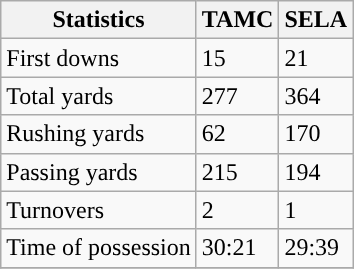<table class="wikitable" style="float: left;">
<tr>
<th>Statistics</th>
<th>TAMC</th>
<th>SELA</th>
</tr>
<tr>
<td>First downs</td>
<td>15</td>
<td>21</td>
</tr>
<tr>
<td>Total yards</td>
<td>277</td>
<td>364</td>
</tr>
<tr>
<td>Rushing yards</td>
<td>62</td>
<td>170</td>
</tr>
<tr>
<td>Passing yards</td>
<td>215</td>
<td>194</td>
</tr>
<tr>
<td>Turnovers</td>
<td>2</td>
<td>1</td>
</tr>
<tr>
<td>Time of possession</td>
<td>30:21</td>
<td>29:39</td>
</tr>
<tr>
</tr>
</table>
